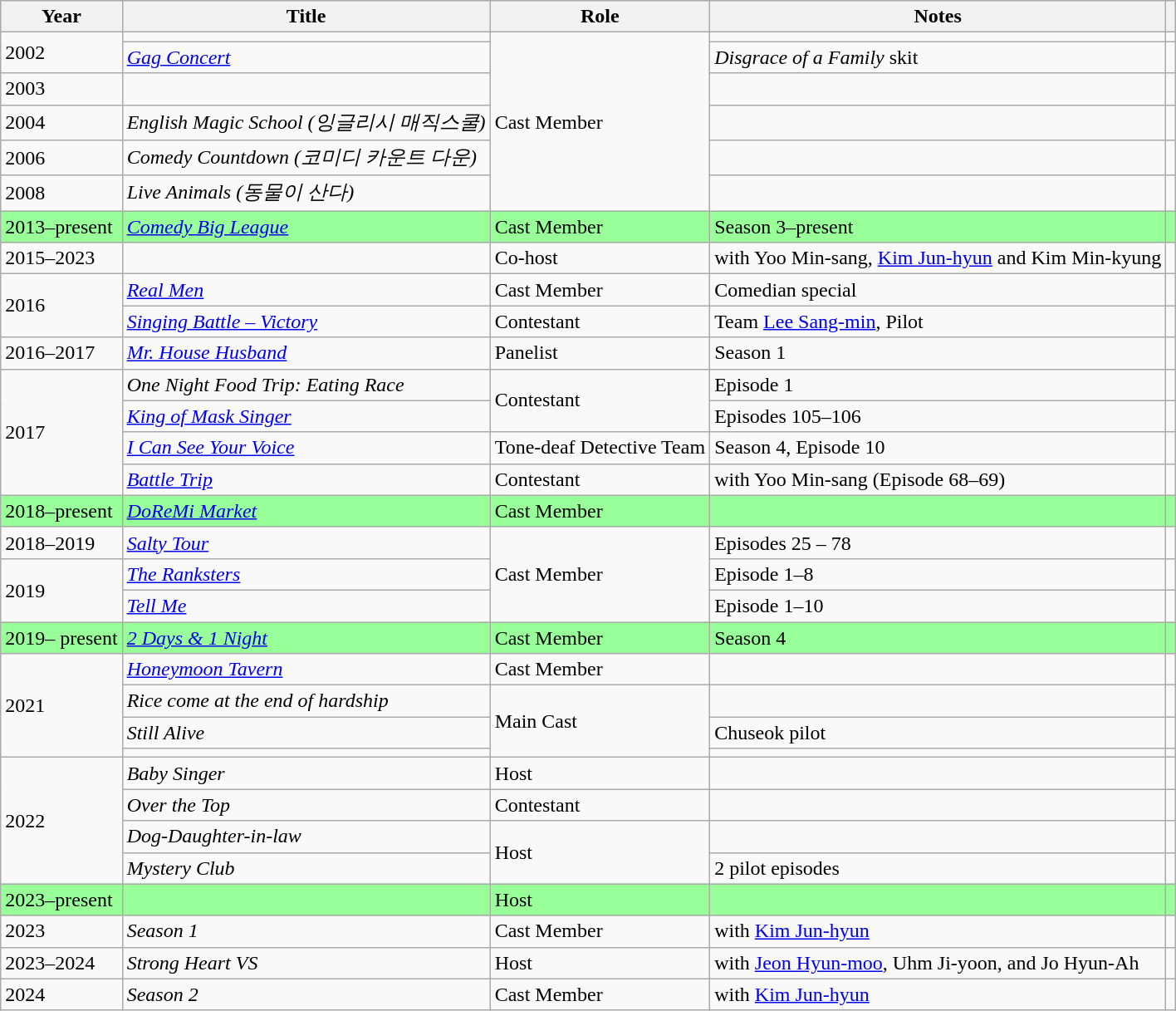<table class="wikitable sortable">
<tr>
<th>Year</th>
<th>Title</th>
<th>Role</th>
<th>Notes</th>
<th class="unsortable"></th>
</tr>
<tr>
<td rowspan="2">2002</td>
<td><em></em></td>
<td rowspan="6">Cast Member</td>
<td></td>
<td></td>
</tr>
<tr>
<td><em><a href='#'>Gag Concert</a></em></td>
<td><em>Disgrace of a Family</em> skit</td>
<td></td>
</tr>
<tr>
<td>2003</td>
<td><em></em></td>
<td></td>
<td></td>
</tr>
<tr>
<td>2004</td>
<td><em>English Magic School (잉글리시 매직스쿨)</em></td>
<td></td>
<td></td>
</tr>
<tr>
<td>2006</td>
<td><em>Comedy Countdown (코미디 카운트 다운)</em></td>
<td></td>
<td></td>
</tr>
<tr>
<td>2008</td>
<td><em>Live Animals (동물이 산다)</em></td>
<td></td>
<td></td>
</tr>
<tr bgcolor="#99ff99">
<td>2013–present</td>
<td><em><a href='#'>Comedy Big League</a></em></td>
<td>Cast Member</td>
<td>Season 3–present</td>
<td></td>
</tr>
<tr>
<td>2015–2023</td>
<td><em></em></td>
<td>Co-host</td>
<td>with Yoo Min-sang, <a href='#'>Kim Jun-hyun</a> and Kim Min-kyung</td>
<td></td>
</tr>
<tr>
<td rowspan="2">2016</td>
<td><em><a href='#'>Real Men</a></em></td>
<td>Cast Member</td>
<td>Comedian special</td>
<td></td>
</tr>
<tr>
<td><em><a href='#'>Singing Battle – Victory</a></em></td>
<td>Contestant</td>
<td>Team <a href='#'>Lee Sang-min</a>,  Pilot</td>
<td></td>
</tr>
<tr>
<td>2016–2017</td>
<td><em><a href='#'>Mr. House Husband</a></em></td>
<td>Panelist</td>
<td>Season 1</td>
<td></td>
</tr>
<tr>
<td rowspan="4">2017</td>
<td><em>One Night Food Trip: Eating Race</em></td>
<td rowspan="2">Contestant</td>
<td>Episode 1</td>
<td></td>
</tr>
<tr>
<td><em><a href='#'>King of Mask Singer</a></em></td>
<td>Episodes 105–106</td>
<td></td>
</tr>
<tr>
<td><em><a href='#'>I Can See Your Voice</a></em></td>
<td>Tone-deaf Detective Team</td>
<td>Season 4, Episode 10</td>
<td></td>
</tr>
<tr>
<td><em><a href='#'>Battle Trip</a></em></td>
<td>Contestant</td>
<td>with Yoo Min-sang (Episode 68–69)</td>
<td></td>
</tr>
<tr bgcolor="#99ff99">
<td>2018–present</td>
<td><em><a href='#'>DoReMi Market</a></em></td>
<td>Cast Member</td>
<td></td>
<td></td>
</tr>
<tr>
<td>2018–2019</td>
<td><em><a href='#'>Salty Tour</a></em></td>
<td rowspan="3">Cast Member</td>
<td>Episodes 25 – 78</td>
<td></td>
</tr>
<tr>
<td rowspan=2>2019</td>
<td><em><a href='#'>The Ranksters</a></em></td>
<td>Episode 1–8</td>
<td></td>
</tr>
<tr>
<td><em><a href='#'>Tell Me</a></em></td>
<td>Episode 1–10</td>
<td></td>
</tr>
<tr bgcolor="#99ff99">
<td>2019– present</td>
<td><em><a href='#'>2 Days & 1 Night</a></em></td>
<td>Cast Member</td>
<td>Season 4</td>
<td></td>
</tr>
<tr>
<td rowspan="4">2021</td>
<td><em><a href='#'>Honeymoon Tavern</a></em></td>
<td>Cast Member</td>
<td></td>
<td></td>
</tr>
<tr>
<td><em>Rice come at the end of hardship</em></td>
<td rowspan="3">Main Cast</td>
<td></td>
<td></td>
</tr>
<tr>
<td><em>Still Alive</em></td>
<td>Chuseok pilot</td>
<td></td>
</tr>
<tr>
<td><em></em></td>
<td></td>
<td></td>
</tr>
<tr>
<td rowspan=4>2022</td>
<td><em>Baby Singer</em></td>
<td>Host</td>
<td></td>
<td></td>
</tr>
<tr>
<td><em>Over the Top</em></td>
<td>Contestant</td>
<td></td>
<td></td>
</tr>
<tr>
<td><em>Dog-Daughter-in-law</em></td>
<td rowspan=2>Host</td>
<td></td>
<td></td>
</tr>
<tr>
<td><em>Mystery Club</em></td>
<td>2 pilot episodes</td>
<td></td>
</tr>
<tr bgcolor="#99ff99">
<td>2023–present</td>
<td><em></em></td>
<td>Host</td>
<td></td>
<td></td>
</tr>
<tr>
<td>2023</td>
<td><em> Season 1</em></td>
<td>Cast Member</td>
<td>with <a href='#'>Kim Jun-hyun</a></td>
<td></td>
</tr>
<tr>
<td>2023–2024</td>
<td><em>Strong Heart VS</em></td>
<td>Host</td>
<td>with <a href='#'>Jeon Hyun-moo</a>, Uhm Ji-yoon, and Jo Hyun-Ah</td>
<td></td>
</tr>
<tr>
<td>2024</td>
<td><em> Season 2</em></td>
<td>Cast Member</td>
<td>with <a href='#'>Kim Jun-hyun</a></td>
<td></td>
</tr>
</table>
